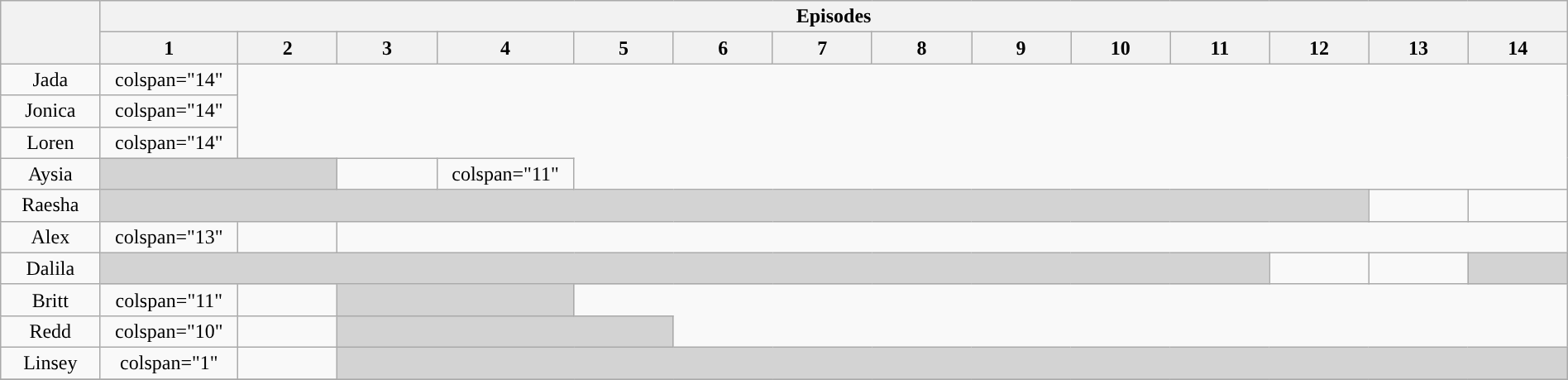<table class="wikitable plainrowheaders" style="text-align:center; width:100%;">
<tr>
<th scope="col" rowspan="2" style="width:5%;"></th>
<th scope="col" colspan="14">Episodes</th>
</tr>
<tr>
<th scope="col" style="width:5%;">1</th>
<th scope="col" style="width:5%;">2</th>
<th scope="col" style="width:5%;">3</th>
<th scope="col" style="width:5%;">4</th>
<th scope="col" style="width:5%;">5</th>
<th scope="col" style="width:5%;">6</th>
<th scope="col" style="width:5%;">7</th>
<th scope="col" style="width:5%;">8</th>
<th scope="col" style="width:5%;">9</th>
<th scope="col" style="width:5%;">10</th>
<th scope="col" style="width:5%;">11</th>
<th scope="col" style="width:5%;">12</th>
<th scope="col" style="width:5%;">13</th>
<th scope="col" style="width:5%;">14</th>
</tr>
<tr>
<td scope="row">Jada</td>
<td>colspan="14" </td>
</tr>
<tr>
<td scope="row">Jonica</td>
<td>colspan="14" </td>
</tr>
<tr>
<td scope="row">Loren</td>
<td>colspan="14" </td>
</tr>
<tr>
<td scope="row">Aysia</td>
<td colspan="2" style="background:lightgray;"></td>
<td></td>
<td>colspan="11" </td>
</tr>
<tr>
<td scope="row">Raesha</td>
<td colspan="12" style="background:lightgray;"></td>
<td></td>
<td></td>
</tr>
<tr>
<td scope="row">Alex</td>
<td>colspan="13" </td>
<td></td>
</tr>
<tr>
<td scope="row">Dalila</td>
<td colspan="11" style="background:lightgray;"></td>
<td></td>
<td></td>
<td colspan="1" style="background:lightgray;"></td>
</tr>
<tr>
<td scope="row">Britt</td>
<td>colspan="11" </td>
<td></td>
<td colspan="2" style="background:lightgray;"></td>
</tr>
<tr>
<td scope="row">Redd</td>
<td>colspan="10" </td>
<td></td>
<td colspan="3" style="background:lightgray;"></td>
</tr>
<tr>
<td scope="row">Linsey</td>
<td>colspan="1" </td>
<td></td>
<td colspan="12" style="background:lightgray;"></td>
</tr>
<tr>
</tr>
</table>
